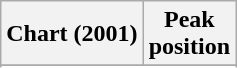<table class="wikitable sortable">
<tr>
<th>Chart (2001)</th>
<th>Peak<br>position</th>
</tr>
<tr>
</tr>
<tr>
</tr>
<tr>
</tr>
<tr>
</tr>
</table>
